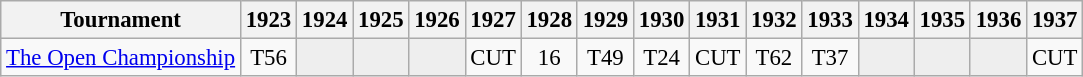<table class="wikitable" style="font-size:95%;text-align:center;">
<tr>
<th>Tournament</th>
<th>1923</th>
<th>1924</th>
<th>1925</th>
<th>1926</th>
<th>1927</th>
<th>1928</th>
<th>1929</th>
<th>1930</th>
<th>1931</th>
<th>1932</th>
<th>1933</th>
<th>1934</th>
<th>1935</th>
<th>1936</th>
<th>1937</th>
</tr>
<tr>
<td align=left><a href='#'>The Open Championship</a></td>
<td>T56</td>
<td style="background:#eeeeee;"></td>
<td style="background:#eeeeee;"></td>
<td style="background:#eeeeee;"></td>
<td>CUT</td>
<td>16</td>
<td>T49</td>
<td>T24</td>
<td>CUT</td>
<td>T62</td>
<td>T37</td>
<td style="background:#eeeeee;"></td>
<td style="background:#eeeeee;"></td>
<td style="background:#eeeeee;"></td>
<td>CUT</td>
</tr>
</table>
